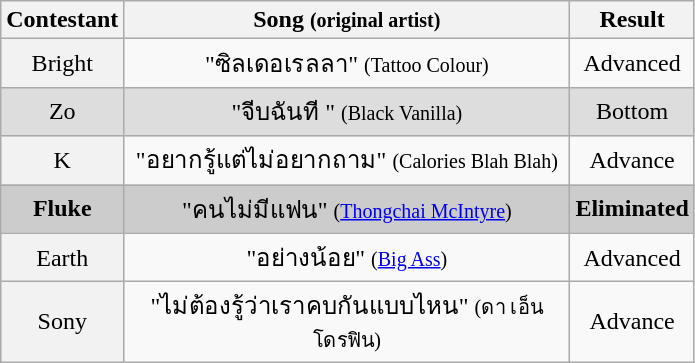<table class="wikitable" style="text-align:center;">
<tr>
<th scope="col">Contestant</th>
<th style="width:290px;" scope="col">Song <small>(original artist)</small></th>
<th scope="col">Result</th>
</tr>
<tr>
<th scope="row" style="font-weight:normal;">Bright</th>
<td>"ซิลเดอเรลลา" <small>(Tattoo Colour)</small></td>
<td>Advanced</td>
</tr>
<tr style="background:#ddd;">
<th scope="row" style="background-color:#DDDDDD; font-weight:normal;">Zo</th>
<td>"จีบฉันที " <small>(Black Vanilla)</small></td>
<td>Bottom</td>
</tr>
<tr>
<th scope="row" style="font-weight:normal;">K</th>
<td>"อยากรู้แต่ไม่อยากถาม" <small>(Calories Blah Blah)</small></td>
<td>Advance</td>
</tr>
<tr style="background:#ccc;">
<th scope="row" style="background-color:#CCCCCC; font-weight:normal;"><strong>Fluke</strong></th>
<td>"คนไม่มีแฟน" <small>(<a href='#'>Thongchai McIntyre</a>)</small></td>
<td><strong>Eliminated</strong></td>
</tr>
<tr>
<th scope="row" style="font-weight:normal;">Earth</th>
<td>"อย่างน้อย" <small>(<a href='#'>Big Ass</a>)</small></td>
<td>Advanced</td>
</tr>
<tr>
<th scope="row" style="font-weight:normal;">Sony</th>
<td>"ไม่ต้องรู้ว่าเราคบกันแบบไหน" <small>(ดา เอ็นโดรฟิน)</small></td>
<td>Advance</td>
</tr>
</table>
